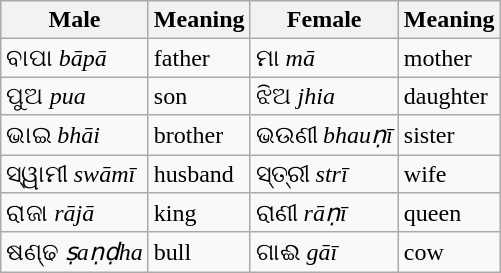<table class="wikitable">
<tr>
<th>Male</th>
<th>Meaning</th>
<th>Female</th>
<th>Meaning</th>
</tr>
<tr>
<td>ବାପା <em>bāpā</em></td>
<td>father</td>
<td>ମା <em>mā</em></td>
<td>mother</td>
</tr>
<tr>
<td>ପୁଅ <em>pua</em></td>
<td>son</td>
<td>ଝିଅ <em>jhia</em></td>
<td>daughter</td>
</tr>
<tr>
<td>ଭାଇ <em>bhāi</em></td>
<td>brother</td>
<td>ଭଉଣୀ <em>bhauṇī</em></td>
<td>sister</td>
</tr>
<tr>
<td>ସ୍ୱାମୀ <em>swāmī</em></td>
<td>husband</td>
<td>ସ୍ତ୍ରୀ <em>strī</em></td>
<td>wife</td>
</tr>
<tr>
<td>ରାଜା <em>rājā</em></td>
<td>king</td>
<td>ରାଣୀ <em>rāṇī</em></td>
<td>queen</td>
</tr>
<tr>
<td>ଷଣ୍ଢ <em>ṣaṇḍha</em></td>
<td>bull</td>
<td>ଗାଈ <em>gāī</em></td>
<td>cow</td>
</tr>
</table>
